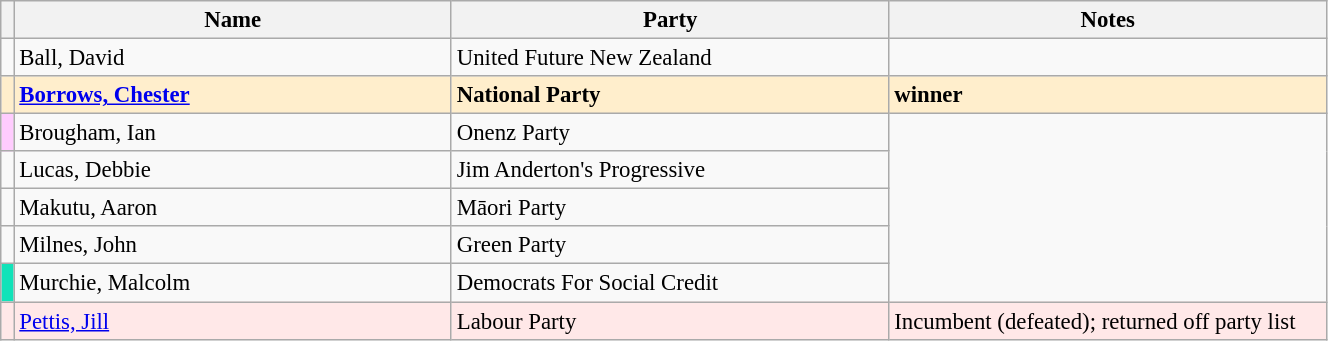<table class="wikitable" width="70%" style="font-size:95%;">
<tr>
<th width=1%></th>
<th width=33%>Name</th>
<th width=33%>Party</th>
<th width=33%>Notes</th>
</tr>
<tr -->
<td bgcolor=></td>
<td>Ball, David</td>
<td>United Future New Zealand</td>
</tr>
<tr ---- bgcolor=#FFEECC>
<td bgcolor=></td>
<td><strong><a href='#'>Borrows, Chester</a></strong></td>
<td><strong>National Party</strong></td>
<td><strong>winner</strong></td>
</tr>
<tr -->
<td bgcolor=#ffccfe></td>
<td>Brougham, Ian</td>
<td>Onenz Party</td>
</tr>
<tr -->
<td bgcolor=></td>
<td>Lucas, Debbie</td>
<td>Jim Anderton's Progressive</td>
</tr>
<tr -->
<td bgcolor=></td>
<td>Makutu, Aaron</td>
<td>Māori Party</td>
</tr>
<tr -->
<td bgcolor=></td>
<td>Milnes, John</td>
<td>Green Party</td>
</tr>
<tr -->
<td bgcolor=#11e3b9></td>
<td>Murchie, Malcolm</td>
<td>Democrats For Social Credit</td>
</tr>
<tr ---- bgcolor=#FFE8E8>
<td bgcolor=></td>
<td><a href='#'>Pettis, Jill</a></td>
<td>Labour Party</td>
<td>Incumbent (defeated); returned off party list</td>
</tr>
</table>
